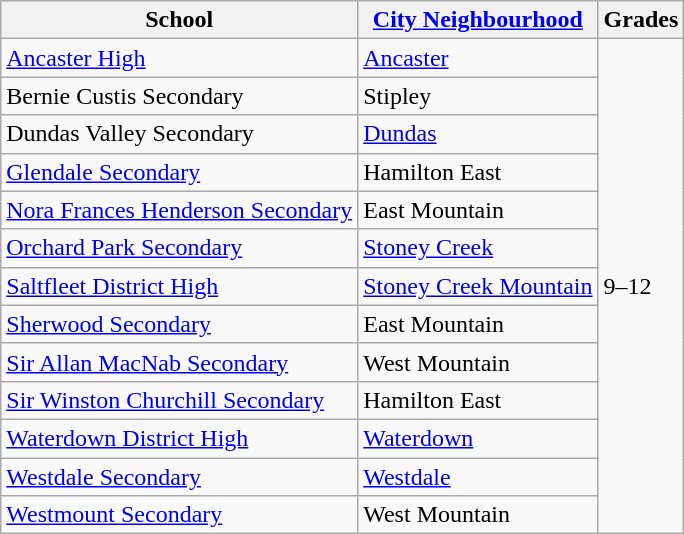<table class="wikitable">
<tr>
<th>School</th>
<th><a href='#'>City Neighbourhood</a></th>
<th>Grades</th>
</tr>
<tr>
<td><a href='#'>Ancaster High</a></td>
<td><a href='#'>Ancaster</a></td>
<td rowspan="14">9–12</td>
</tr>
<tr>
<td>Bernie Custis Secondary</td>
<td>Stipley</td>
</tr>
<tr>
<td>Dundas Valley Secondary</td>
<td><a href='#'>Dundas</a></td>
</tr>
<tr>
<td><a href='#'>Glendale Secondary</a></td>
<td>Hamilton East</td>
</tr>
<tr>
<td><a href='#'>Nora Frances Henderson Secondary</a></td>
<td>East Mountain</td>
</tr>
<tr>
<td><a href='#'>Orchard Park Secondary</a></td>
<td><a href='#'>Stoney Creek</a></td>
</tr>
<tr>
<td><a href='#'>Saltfleet District High</a></td>
<td><a href='#'>Stoney Creek Mountain</a></td>
</tr>
<tr>
<td><a href='#'>Sherwood Secondary</a></td>
<td>East Mountain</td>
</tr>
<tr>
<td><a href='#'>Sir Allan MacNab Secondary</a></td>
<td>West Mountain</td>
</tr>
<tr>
<td><a href='#'>Sir Winston Churchill Secondary</a></td>
<td>Hamilton East</td>
</tr>
<tr>
<td><a href='#'>Waterdown District High</a></td>
<td><a href='#'>Waterdown</a></td>
</tr>
<tr>
<td><a href='#'>Westdale Secondary</a></td>
<td><a href='#'>Westdale</a></td>
</tr>
<tr>
<td><a href='#'>Westmount Secondary</a></td>
<td>West Mountain</td>
</tr>
</table>
